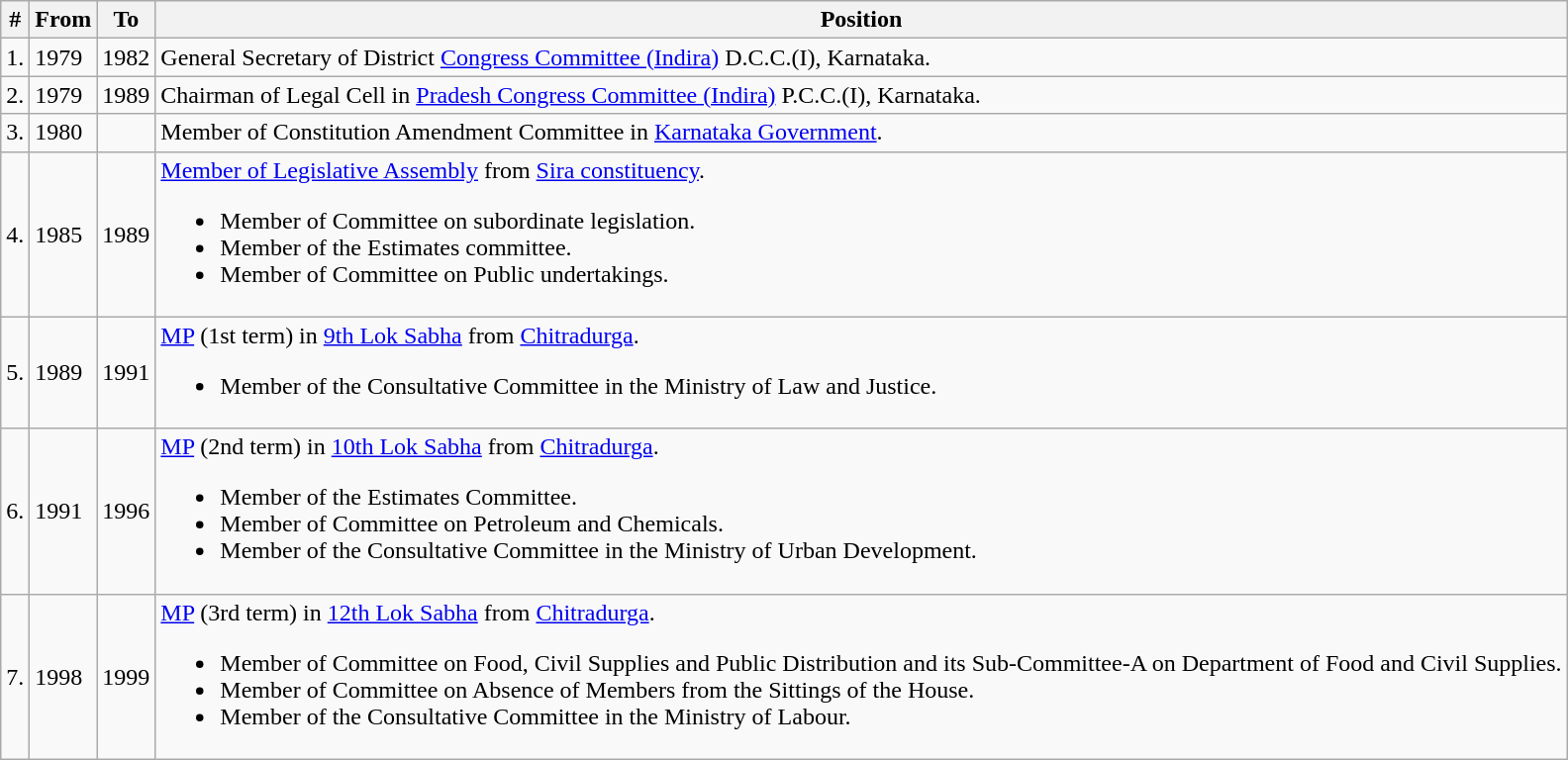<table class="wikitable">
<tr>
<th>#</th>
<th>From</th>
<th>To</th>
<th>Position</th>
</tr>
<tr>
<td>1.</td>
<td>1979</td>
<td>1982</td>
<td>General Secretary of District <a href='#'>Congress Committee (Indira)</a> D.C.C.(I), Karnataka.</td>
</tr>
<tr>
<td>2.</td>
<td>1979</td>
<td>1989</td>
<td>Chairman of Legal Cell in <a href='#'>Pradesh Congress Committee (Indira)</a> P.C.C.(I), Karnataka.</td>
</tr>
<tr>
<td>3.</td>
<td>1980</td>
<td></td>
<td>Member of Constitution Amendment Committee in <a href='#'>Karnataka Government</a>.</td>
</tr>
<tr>
<td>4.</td>
<td>1985</td>
<td>1989</td>
<td><a href='#'>Member of Legislative Assembly</a> from <a href='#'>Sira constituency</a>.<br><ul><li>Member of Committee on subordinate legislation.</li><li>Member of the Estimates committee.</li><li>Member of Committee on Public undertakings.</li></ul></td>
</tr>
<tr>
<td>5.</td>
<td>1989</td>
<td>1991</td>
<td><a href='#'>MP</a> (1st term) in <a href='#'>9th Lok Sabha</a> from <a href='#'>Chitradurga</a>.<br><ul><li>Member of the Consultative Committee in the Ministry of Law and Justice.</li></ul></td>
</tr>
<tr>
<td>6.</td>
<td>1991</td>
<td>1996</td>
<td><a href='#'>MP</a> (2nd term) in <a href='#'>10th Lok Sabha</a> from <a href='#'>Chitradurga</a>.<br><ul><li>Member of the Estimates Committee.</li><li>Member of Committee on Petroleum and Chemicals.</li><li>Member of the Consultative Committee in the Ministry of Urban Development.</li></ul></td>
</tr>
<tr>
<td>7.</td>
<td>1998</td>
<td>1999</td>
<td><a href='#'>MP</a> (3rd term) in <a href='#'>12th Lok Sabha</a> from <a href='#'>Chitradurga</a>.<br><ul><li>Member of Committee on Food, Civil Supplies and Public Distribution and its Sub-Committee-A on Department of Food and Civil Supplies.</li><li>Member of Committee on Absence of Members from the Sittings of the House.</li><li>Member of the Consultative Committee in the Ministry of Labour.</li></ul></td>
</tr>
</table>
